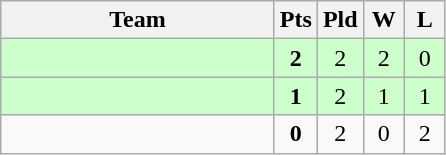<table class=wikitable style="text-align:center">
<tr>
<th width=175>Team</th>
<th width=20>Pts</th>
<th width=20>Pld</th>
<th width=20>W</th>
<th width=20>L</th>
</tr>
<tr bgcolor="#ccffcc">
<td style="text-align:left"></td>
<td><strong>2</strong></td>
<td>2</td>
<td>2</td>
<td>0</td>
</tr>
<tr bgcolor="#ccffcc">
<td style="text-align:left"></td>
<td><strong>1</strong></td>
<td>2</td>
<td>1</td>
<td>1</td>
</tr>
<tr>
<td style="text-align:left"></td>
<td><strong>0</strong></td>
<td>2</td>
<td>0</td>
<td>2</td>
</tr>
</table>
